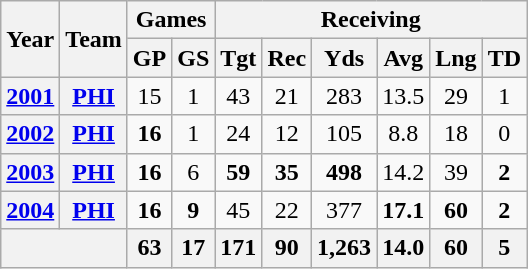<table class="wikitable" style="text-align:center">
<tr>
<th rowspan="2">Year</th>
<th rowspan="2">Team</th>
<th colspan="2">Games</th>
<th colspan="6">Receiving</th>
</tr>
<tr>
<th>GP</th>
<th>GS</th>
<th>Tgt</th>
<th>Rec</th>
<th>Yds</th>
<th>Avg</th>
<th>Lng</th>
<th>TD</th>
</tr>
<tr>
<th><a href='#'>2001</a></th>
<th><a href='#'>PHI</a></th>
<td>15</td>
<td>1</td>
<td>43</td>
<td>21</td>
<td>283</td>
<td>13.5</td>
<td>29</td>
<td>1</td>
</tr>
<tr>
<th><a href='#'>2002</a></th>
<th><a href='#'>PHI</a></th>
<td><strong>16</strong></td>
<td>1</td>
<td>24</td>
<td>12</td>
<td>105</td>
<td>8.8</td>
<td>18</td>
<td>0</td>
</tr>
<tr>
<th><a href='#'>2003</a></th>
<th><a href='#'>PHI</a></th>
<td><strong>16</strong></td>
<td>6</td>
<td><strong>59</strong></td>
<td><strong>35</strong></td>
<td><strong>498</strong></td>
<td>14.2</td>
<td>39</td>
<td><strong>2</strong></td>
</tr>
<tr>
<th><a href='#'>2004</a></th>
<th><a href='#'>PHI</a></th>
<td><strong>16</strong></td>
<td><strong>9</strong></td>
<td>45</td>
<td>22</td>
<td>377</td>
<td><strong>17.1</strong></td>
<td><strong>60</strong></td>
<td><strong>2</strong></td>
</tr>
<tr>
<th colspan="2"></th>
<th>63</th>
<th>17</th>
<th>171</th>
<th>90</th>
<th>1,263</th>
<th>14.0</th>
<th>60</th>
<th>5</th>
</tr>
</table>
